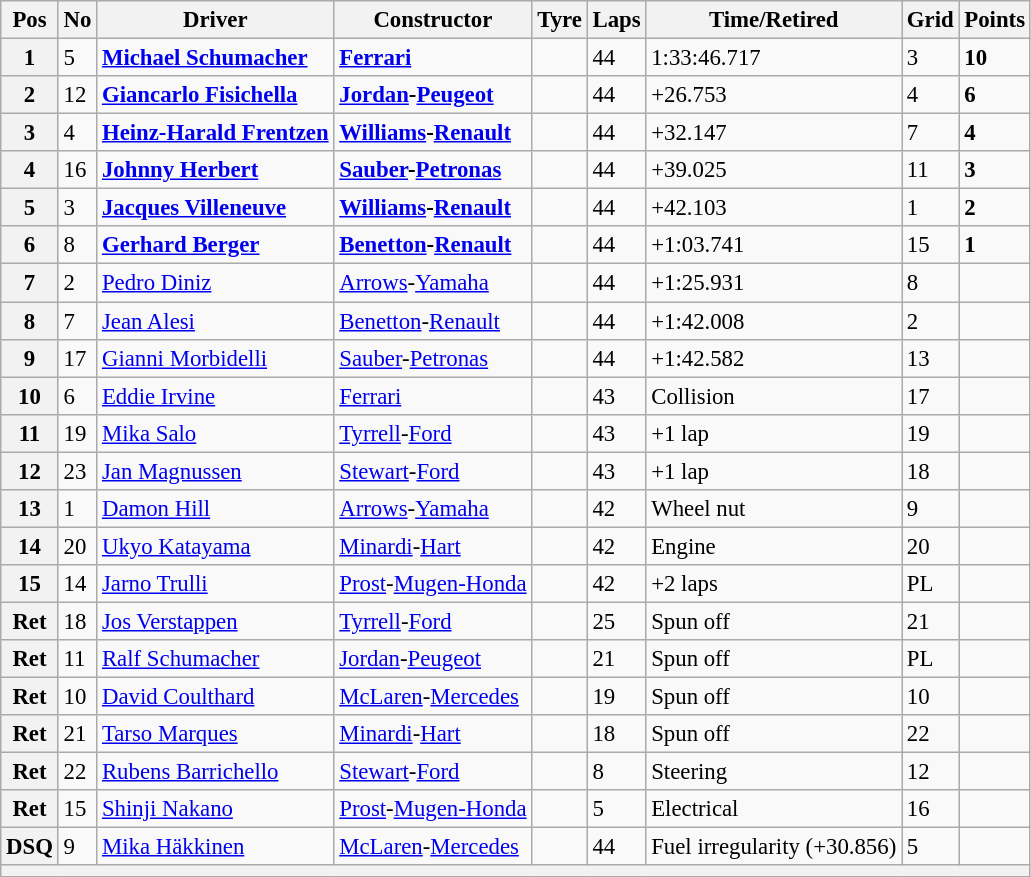<table class="wikitable" style="font-size: 95%;">
<tr>
<th>Pos</th>
<th>No</th>
<th>Driver</th>
<th>Constructor</th>
<th>Tyre</th>
<th>Laps</th>
<th>Time/Retired</th>
<th>Grid</th>
<th>Points</th>
</tr>
<tr>
<th>1</th>
<td>5</td>
<td> <strong><a href='#'>Michael Schumacher</a></strong></td>
<td><strong><a href='#'>Ferrari</a></strong></td>
<td></td>
<td>44</td>
<td>1:33:46.717</td>
<td>3</td>
<td><strong>10</strong></td>
</tr>
<tr>
<th>2</th>
<td>12</td>
<td> <strong><a href='#'>Giancarlo Fisichella</a></strong></td>
<td><strong><a href='#'>Jordan</a>-<a href='#'>Peugeot</a></strong></td>
<td></td>
<td>44</td>
<td>+26.753</td>
<td>4</td>
<td><strong>6</strong></td>
</tr>
<tr>
<th>3</th>
<td>4</td>
<td> <strong><a href='#'>Heinz-Harald Frentzen</a></strong></td>
<td><strong><a href='#'>Williams</a>-<a href='#'>Renault</a></strong></td>
<td></td>
<td>44</td>
<td>+32.147</td>
<td>7</td>
<td><strong>4</strong></td>
</tr>
<tr>
<th>4</th>
<td>16</td>
<td> <strong><a href='#'>Johnny Herbert</a></strong></td>
<td><strong><a href='#'>Sauber</a>-<a href='#'>Petronas</a></strong></td>
<td></td>
<td>44</td>
<td>+39.025</td>
<td>11</td>
<td><strong>3</strong></td>
</tr>
<tr>
<th>5</th>
<td>3</td>
<td> <strong><a href='#'>Jacques Villeneuve</a></strong></td>
<td><strong><a href='#'>Williams</a>-<a href='#'>Renault</a></strong></td>
<td></td>
<td>44</td>
<td>+42.103</td>
<td>1</td>
<td><strong>2</strong></td>
</tr>
<tr>
<th>6</th>
<td>8</td>
<td> <strong><a href='#'>Gerhard Berger</a></strong></td>
<td><strong><a href='#'>Benetton</a>-<a href='#'>Renault</a></strong></td>
<td></td>
<td>44</td>
<td>+1:03.741</td>
<td>15</td>
<td><strong>1</strong></td>
</tr>
<tr>
<th>7</th>
<td>2</td>
<td> <a href='#'>Pedro Diniz</a></td>
<td><a href='#'>Arrows</a>-<a href='#'>Yamaha</a></td>
<td></td>
<td>44</td>
<td>+1:25.931</td>
<td>8</td>
<td> </td>
</tr>
<tr>
<th>8</th>
<td>7</td>
<td> <a href='#'>Jean Alesi</a></td>
<td><a href='#'>Benetton</a>-<a href='#'>Renault</a></td>
<td></td>
<td>44</td>
<td>+1:42.008</td>
<td>2</td>
<td> </td>
</tr>
<tr>
<th>9</th>
<td>17</td>
<td> <a href='#'>Gianni Morbidelli</a></td>
<td><a href='#'>Sauber</a>-<a href='#'>Petronas</a></td>
<td></td>
<td>44</td>
<td>+1:42.582</td>
<td>13</td>
<td> </td>
</tr>
<tr>
<th>10</th>
<td>6</td>
<td> <a href='#'>Eddie Irvine</a></td>
<td><a href='#'>Ferrari</a></td>
<td></td>
<td>43</td>
<td>Collision</td>
<td>17</td>
<td> </td>
</tr>
<tr>
<th>11</th>
<td>19</td>
<td> <a href='#'>Mika Salo</a></td>
<td><a href='#'>Tyrrell</a>-<a href='#'>Ford</a></td>
<td></td>
<td>43</td>
<td>+1 lap</td>
<td>19</td>
<td> </td>
</tr>
<tr>
<th>12</th>
<td>23</td>
<td> <a href='#'>Jan Magnussen</a></td>
<td><a href='#'>Stewart</a>-<a href='#'>Ford</a></td>
<td></td>
<td>43</td>
<td>+1 lap</td>
<td>18</td>
<td> </td>
</tr>
<tr>
<th>13</th>
<td>1</td>
<td> <a href='#'>Damon Hill</a></td>
<td><a href='#'>Arrows</a>-<a href='#'>Yamaha</a></td>
<td></td>
<td>42</td>
<td>Wheel nut</td>
<td>9</td>
<td> </td>
</tr>
<tr>
<th>14</th>
<td>20</td>
<td> <a href='#'>Ukyo Katayama</a></td>
<td><a href='#'>Minardi</a>-<a href='#'>Hart</a></td>
<td></td>
<td>42</td>
<td>Engine</td>
<td>20</td>
<td> </td>
</tr>
<tr>
<th>15</th>
<td>14</td>
<td> <a href='#'>Jarno Trulli</a></td>
<td><a href='#'>Prost</a>-<a href='#'>Mugen-Honda</a></td>
<td></td>
<td>42</td>
<td>+2 laps</td>
<td>PL</td>
<td> </td>
</tr>
<tr>
<th>Ret</th>
<td>18</td>
<td> <a href='#'>Jos Verstappen</a></td>
<td><a href='#'>Tyrrell</a>-<a href='#'>Ford</a></td>
<td></td>
<td>25</td>
<td>Spun off</td>
<td>21</td>
<td> </td>
</tr>
<tr>
<th>Ret</th>
<td>11</td>
<td> <a href='#'>Ralf Schumacher</a></td>
<td><a href='#'>Jordan</a>-<a href='#'>Peugeot</a></td>
<td></td>
<td>21</td>
<td>Spun off</td>
<td>PL</td>
<td> </td>
</tr>
<tr>
<th>Ret</th>
<td>10</td>
<td> <a href='#'>David Coulthard</a></td>
<td><a href='#'>McLaren</a>-<a href='#'>Mercedes</a></td>
<td></td>
<td>19</td>
<td>Spun off</td>
<td>10</td>
<td> </td>
</tr>
<tr>
<th>Ret</th>
<td>21</td>
<td> <a href='#'>Tarso Marques</a></td>
<td><a href='#'>Minardi</a>-<a href='#'>Hart</a></td>
<td></td>
<td>18</td>
<td>Spun off</td>
<td>22</td>
<td> </td>
</tr>
<tr>
<th>Ret</th>
<td>22</td>
<td> <a href='#'>Rubens Barrichello</a></td>
<td><a href='#'>Stewart</a>-<a href='#'>Ford</a></td>
<td></td>
<td>8</td>
<td>Steering</td>
<td>12</td>
<td> </td>
</tr>
<tr>
<th>Ret</th>
<td>15</td>
<td> <a href='#'>Shinji Nakano</a></td>
<td><a href='#'>Prost</a>-<a href='#'>Mugen-Honda</a></td>
<td></td>
<td>5</td>
<td>Electrical</td>
<td>16</td>
<td> </td>
</tr>
<tr>
<th>DSQ</th>
<td>9</td>
<td> <a href='#'>Mika Häkkinen</a></td>
<td><a href='#'>McLaren</a>-<a href='#'>Mercedes</a></td>
<td></td>
<td>44</td>
<td>Fuel irregularity (+30.856)</td>
<td>5</td>
<td> </td>
</tr>
<tr>
<th colspan="9"></th>
</tr>
</table>
